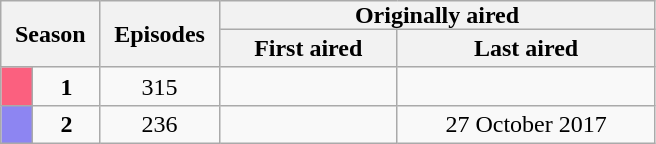<table class="wikitable plainrowheaders" style="text-align:center;">
<tr>
<th style="padding:0 9px;" rowspan="2" colspan="2">Season</th>
<th style="padding:0 9px;" rowspan="2">Episodes</th>
<th style="padding:0 90px;" colspan="2">Originally aired</th>
</tr>
<tr>
<th>First aired</th>
<th>Last aired</th>
</tr>
<tr>
<td scope="row" style="background:#FB607F; color:#150;"></td>
<td><strong>1</strong></td>
<td>315</td>
<td></td>
<td></td>
</tr>
<tr>
<td scope="row" style="background:#8d85f2; color:#100;"></td>
<td><strong>2</strong></td>
<td>236</td>
<td></td>
<td>27 October 2017</td>
</tr>
</table>
